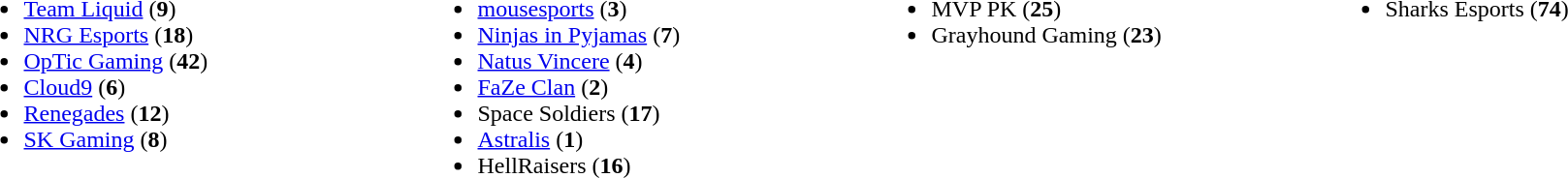<table cellspacing="10">
<tr>
<td valign="top" width="300px"><br><ul><li><a href='#'>Team Liquid</a> (<strong>9</strong>)</li><li><a href='#'>NRG Esports</a> (<strong>18</strong>)</li><li><a href='#'>OpTic Gaming</a> (<strong>42</strong>)</li><li><a href='#'>Cloud9</a> (<strong>6</strong>)</li><li><a href='#'>Renegades</a> (<strong>12</strong>)</li><li><a href='#'>SK Gaming</a> (<strong>8</strong>)</li></ul></td>
<td valign="top" width="300px"><br><ul><li><a href='#'>mousesports</a> (<strong>3</strong>)</li><li><a href='#'>Ninjas in Pyjamas</a> (<strong>7</strong>)</li><li><a href='#'>Natus Vincere</a> (<strong>4</strong>)</li><li><a href='#'>FaZe Clan</a> (<strong>2</strong>)</li><li>Space Soldiers (<strong>17</strong>)</li><li><a href='#'>Astralis</a> (<strong>1</strong>)</li><li>HellRaisers (<strong>16</strong>)</li></ul></td>
<td valign="top" width="300px"><br><ul><li>MVP PK (<strong>25</strong>)</li><li>Grayhound Gaming (<strong>23</strong>)</li></ul></td>
<td valign="top"><br><ul><li>Sharks Esports (<strong>74</strong>)</li></ul></td>
</tr>
<tr>
</tr>
</table>
